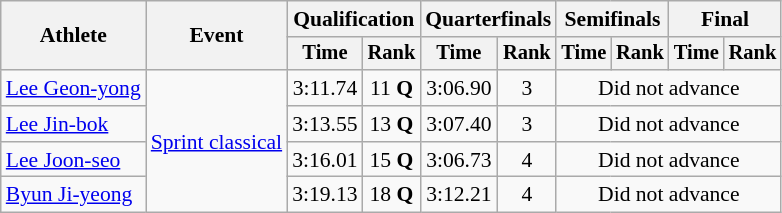<table class="wikitable" style="font-size:90%">
<tr>
<th rowspan=2>Athlete</th>
<th rowspan=2>Event</th>
<th colspan=2>Qualification</th>
<th colspan=2>Quarterfinals</th>
<th colspan=2>Semifinals</th>
<th colspan=2>Final</th>
</tr>
<tr style="font-size:95%">
<th>Time</th>
<th>Rank</th>
<th>Time</th>
<th>Rank</th>
<th>Time</th>
<th>Rank</th>
<th>Time</th>
<th>Rank</th>
</tr>
<tr align=center>
<td align=left><a href='#'>Lee Geon-yong</a></td>
<td align=left rowspan=4><a href='#'>Sprint classical</a></td>
<td>3:11.74</td>
<td>11 <strong>Q</strong></td>
<td>3:06.90</td>
<td>3</td>
<td colspan=4>Did not advance</td>
</tr>
<tr align=center>
<td align=left><a href='#'>Lee Jin-bok</a></td>
<td>3:13.55</td>
<td>13 <strong>Q</strong></td>
<td>3:07.40</td>
<td>3</td>
<td colspan=4>Did not advance</td>
</tr>
<tr align=center>
<td align=left><a href='#'>Lee Joon-seo</a></td>
<td>3:16.01</td>
<td>15 <strong>Q</strong></td>
<td>3:06.73</td>
<td>4</td>
<td colspan=4>Did not advance</td>
</tr>
<tr align=center>
<td align=left><a href='#'>Byun Ji-yeong</a></td>
<td>3:19.13</td>
<td>18 <strong>Q</strong></td>
<td>3:12.21</td>
<td>4</td>
<td colspan=4>Did not advance</td>
</tr>
</table>
